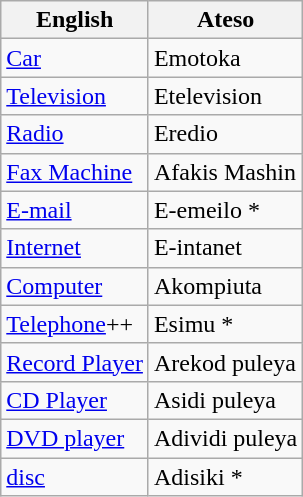<table class="wikitable">
<tr>
<th>English</th>
<th>Ateso</th>
</tr>
<tr>
<td><a href='#'>Car</a></td>
<td>Emotoka</td>
</tr>
<tr>
<td><a href='#'>Television</a></td>
<td>Etelevision</td>
</tr>
<tr>
<td><a href='#'>Radio</a></td>
<td>Eredio</td>
</tr>
<tr>
<td><a href='#'>Fax Machine</a></td>
<td>Afakis Mashin</td>
</tr>
<tr>
<td><a href='#'>E-mail</a></td>
<td>E-emeilo *</td>
</tr>
<tr>
<td><a href='#'>Internet</a></td>
<td>E-intanet</td>
</tr>
<tr>
<td><a href='#'>Computer</a></td>
<td>Akompiuta</td>
</tr>
<tr>
<td><a href='#'>Telephone</a>++</td>
<td>Esimu *</td>
</tr>
<tr>
<td><a href='#'>Record Player</a></td>
<td>Arekod puleya</td>
</tr>
<tr>
<td><a href='#'>CD Player</a></td>
<td>Asidi puleya</td>
</tr>
<tr>
<td><a href='#'>DVD player</a></td>
<td>Adividi puleya</td>
</tr>
<tr>
<td><a href='#'>disc</a></td>
<td>Adisiki *</td>
</tr>
</table>
